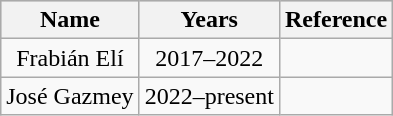<table class="wikitable">
<tr style="background:#ccc;">
<th>Name</th>
<th>Years</th>
<th>Reference</th>
</tr>
<tr>
<td style="text-align:center;">Frabián Elí</td>
<td style="text-align:center;">2017–2022</td>
<td style="text-align:center;"></td>
</tr>
<tr>
<td style="text-align:center;">José Gazmey</td>
<td style="text-align:center;">2022–present</td>
<td style="text-align:center;"></td>
</tr>
</table>
